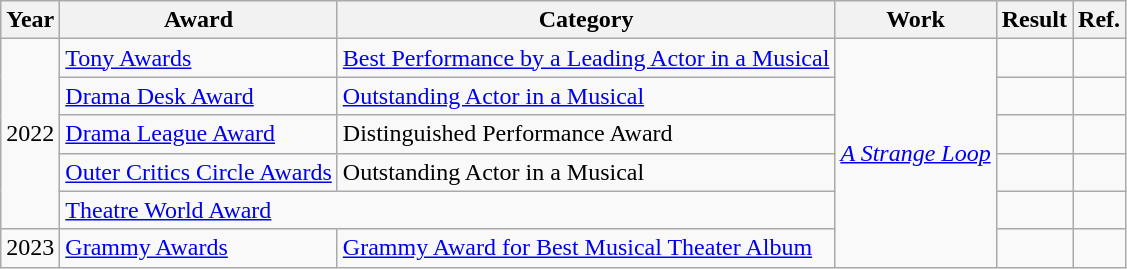<table class="wikitable">
<tr>
<th>Year</th>
<th>Award</th>
<th>Category</th>
<th>Work</th>
<th>Result</th>
<th>Ref.</th>
</tr>
<tr>
<td rowspan="5">2022</td>
<td><a href='#'>Tony Awards</a></td>
<td><a href='#'>Best Performance by a Leading Actor in a Musical</a></td>
<td rowspan="6"><em><a href='#'>A Strange Loop</a></em></td>
<td></td>
<td></td>
</tr>
<tr>
<td><a href='#'>Drama Desk Award</a></td>
<td><a href='#'>Outstanding Actor in a Musical</a></td>
<td></td>
<td></td>
</tr>
<tr>
<td><a href='#'>Drama League Award</a></td>
<td>Distinguished Performance Award</td>
<td></td>
<td></td>
</tr>
<tr>
<td><a href='#'>Outer Critics Circle Awards</a></td>
<td>Outstanding Actor in a Musical</td>
<td></td>
<td></td>
</tr>
<tr>
<td colspan="2"><a href='#'>Theatre World Award</a></td>
<td></td>
<td></td>
</tr>
<tr>
<td>2023</td>
<td><a href='#'>Grammy Awards</a></td>
<td><a href='#'>Grammy Award for Best Musical Theater Album</a></td>
<td></td>
<td></td>
</tr>
</table>
